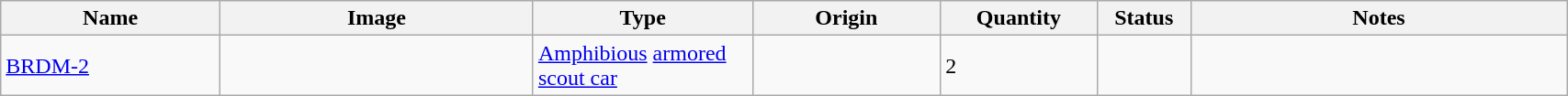<table class="wikitable" style="width:90%;">
<tr>
<th width=14%>Name</th>
<th width=20%>Image</th>
<th width=14%>Type</th>
<th width=12%>Origin</th>
<th width=10%>Quantity</th>
<th width=06%>Status</th>
<th width=24%>Notes</th>
</tr>
<tr>
<td><a href='#'>BRDM-2</a></td>
<td></td>
<td><a href='#'>Amphibious</a> <a href='#'>armored scout car</a></td>
<td></td>
<td>2</td>
<td></td>
<td></td>
</tr>
</table>
